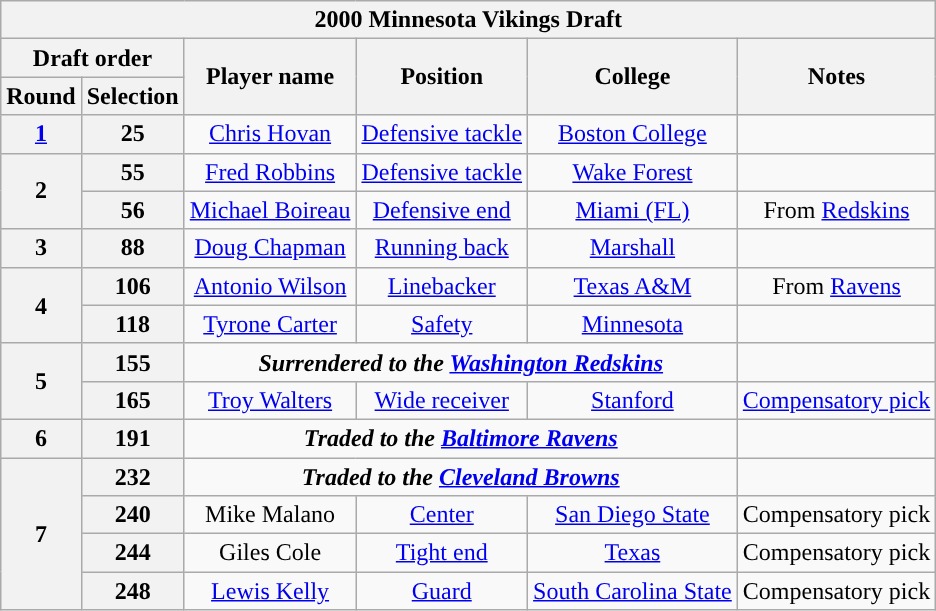<table class="wikitable" style="text-align:center">
<tr>
<th colspan="6">2000 Minnesota Vikings Draft</th>
</tr>
<tr>
<th colspan="2">Draft order</th>
<th rowspan="2">Player name</th>
<th rowspan="2">Position</th>
<th rowspan="2">College</th>
<th rowspan="2">Notes</th>
</tr>
<tr>
<th>Round</th>
<th>Selection</th>
</tr>
<tr>
<th><a href='#'>1</a></th>
<th>25</th>
<td><a href='#'>Chris Hovan</a></td>
<td><a href='#'>Defensive tackle</a></td>
<td><a href='#'>Boston College</a></td>
<td></td>
</tr>
<tr>
<th rowspan="2">2</th>
<th>55</th>
<td><a href='#'>Fred Robbins</a></td>
<td><a href='#'>Defensive tackle</a></td>
<td><a href='#'>Wake Forest</a></td>
<td></td>
</tr>
<tr>
<th>56</th>
<td><a href='#'>Michael Boireau</a></td>
<td><a href='#'>Defensive end</a></td>
<td><a href='#'>Miami (FL)</a></td>
<td>From <a href='#'>Redskins</a></td>
</tr>
<tr>
<th>3</th>
<th>88</th>
<td><a href='#'>Doug Chapman</a></td>
<td><a href='#'>Running back</a></td>
<td><a href='#'>Marshall</a></td>
<td></td>
</tr>
<tr>
<th rowspan="2">4</th>
<th>106</th>
<td><a href='#'>Antonio Wilson</a></td>
<td><a href='#'>Linebacker</a></td>
<td><a href='#'>Texas A&M</a></td>
<td>From <a href='#'>Ravens</a></td>
</tr>
<tr>
<th>118</th>
<td><a href='#'>Tyrone Carter</a></td>
<td><a href='#'>Safety</a></td>
<td><a href='#'>Minnesota</a></td>
<td></td>
</tr>
<tr>
<th rowspan="2">5</th>
<th>155</th>
<td colspan="3"><strong><em>Surrendered to the <a href='#'>Washington Redskins</a></em></strong></td>
<td></td>
</tr>
<tr>
<th>165</th>
<td><a href='#'>Troy Walters</a></td>
<td><a href='#'>Wide receiver</a></td>
<td><a href='#'>Stanford</a></td>
<td><a href='#'>Compensatory pick</a></td>
</tr>
<tr>
<th>6</th>
<th>191</th>
<td colspan="3"><strong><em>Traded to the <a href='#'>Baltimore Ravens</a></em></strong></td>
<td></td>
</tr>
<tr>
<th rowspan="4">7</th>
<th>232</th>
<td colspan="3"><strong><em>Traded to the <a href='#'>Cleveland Browns</a></em></strong></td>
<td></td>
</tr>
<tr>
<th>240</th>
<td>Mike Malano</td>
<td><a href='#'>Center</a></td>
<td><a href='#'>San Diego State</a></td>
<td>Compensatory pick</td>
</tr>
<tr>
<th>244</th>
<td>Giles Cole</td>
<td><a href='#'>Tight end</a></td>
<td><a href='#'>Texas</a></td>
<td>Compensatory pick</td>
</tr>
<tr>
<th>248</th>
<td><a href='#'>Lewis Kelly</a></td>
<td><a href='#'>Guard</a></td>
<td><a href='#'>South Carolina State</a></td>
<td>Compensatory pick</td>
</tr>
</table>
